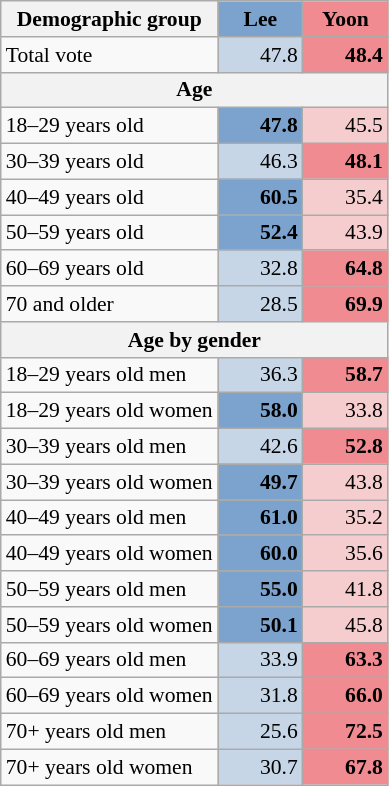<table class="wikitable sortable" style="font-size:90%">
<tr>
<th>Demographic group</th>
<th style="background-color: rgba(0, 78, 162, 0.5); width: 50px;">Lee</th>
<th style="background-color: rgba(230, 30, 43, 0.5); width: 50px;">Yoon</th>
</tr>
<tr>
<td>Total vote</td>
<td style="text-align: right; background-color: rgba(0, 78, 162, 0.2);">47.8</td>
<td style="text-align: right; background-color: rgba(230, 30, 43, 0.5);"><strong>48.4</strong></td>
</tr>
<tr>
<th colspan="3">Age</th>
</tr>
<tr>
<td>18–29 years old</td>
<td style="text-align: right; background-color: rgba(0, 78, 162, 0.5);"><strong>47.8</strong></td>
<td style="text-align: right; background-color: rgba(230, 30, 43, 0.2);">45.5</td>
</tr>
<tr>
<td>30–39 years old</td>
<td style="text-align: right; background-color: rgba(0, 78, 162, 0.2);">46.3</td>
<td style="text-align: right; background-color: rgba(230, 30, 43, 0.5);"><strong>48.1</strong></td>
</tr>
<tr>
<td>40–49 years old</td>
<td style="text-align: right; background-color: rgba(0, 78, 162, 0.5);"><strong>60.5</strong></td>
<td style="text-align: right; background-color: rgba(230, 30, 43, 0.2);">35.4</td>
</tr>
<tr>
<td>50–59 years old</td>
<td style="text-align: right; background-color: rgba(0, 78, 162, 0.5);"><strong>52.4</strong></td>
<td style="text-align: right; background-color: rgba(230, 30, 43, 0.2);">43.9</td>
</tr>
<tr>
<td>60–69 years old</td>
<td style="text-align: right; background-color: rgba(0, 78, 162, 0.2);">32.8</td>
<td style="text-align: right; background-color: rgba(230, 30, 43, 0.5);"><strong>64.8</strong></td>
</tr>
<tr>
<td>70 and older</td>
<td style="text-align: right; background-color: rgba(0, 78, 162, 0.2);">28.5</td>
<td style="text-align: right; background-color: rgba(230, 30, 43, 0.5);"><strong>69.9</strong></td>
</tr>
<tr>
<th colspan="3">Age by gender</th>
</tr>
<tr>
<td>18–29 years old men</td>
<td style="text-align:right; background-color: rgba(0, 78, 162, 0.2);">36.3</td>
<td style="text-align:right; background-color: rgba(230, 30, 43, 0.5);"><strong>58.7</strong></td>
</tr>
<tr>
<td>18–29 years old women</td>
<td style="text-align: right; background-color: rgba(0, 78, 162, 0.5);"><strong>58.0</strong></td>
<td style="text-align: right; background-color: rgba(230, 30, 43, 0.2);">33.8</td>
</tr>
<tr>
<td>30–39 years old men</td>
<td style="text-align: right; background-color: rgba(0, 78, 162, 0.2);">42.6</td>
<td style="text-align: right; background-color: rgba(230, 30, 43, 0.5);"><strong>52.8</strong></td>
</tr>
<tr>
<td>30–39 years old women</td>
<td style="text-align: right; background-color: rgba(0, 78, 162, 0.5);"><strong>49.7</strong></td>
<td style="text-align: right; background-color: rgba(230, 30, 43, 0.2);">43.8</td>
</tr>
<tr>
<td>40–49 years old men</td>
<td style="text-align: right; background-color: rgba(0, 78, 162, 0.5);"><strong>61.0</strong></td>
<td style="text-align: right; background-color: rgba(230, 30, 43, 0.2);">35.2</td>
</tr>
<tr>
<td>40–49 years old women</td>
<td style="text-align: right; background-color: rgba(0, 78, 162, 0.5);"><strong>60.0</strong></td>
<td style="text-align: right; background-color: rgba(230, 30, 43, 0.2);">35.6</td>
</tr>
<tr>
<td>50–59 years old men</td>
<td style="text-align: right; background-color: rgba(0, 78, 162, 0.5);"><strong>55.0</strong></td>
<td style="text-align: right; background-color: rgba(230, 30, 43, 0.2);">41.8</td>
</tr>
<tr>
<td>50–59 years old women</td>
<td style="text-align: right; background-color: rgba(0, 78, 162, 0.5);"><strong>50.1</strong></td>
<td style="text-align: right; background-color: rgba(230, 30, 43, 0.2);">45.8</td>
</tr>
<tr>
<td>60–69 years old men</td>
<td style="text-align: right; background-color: rgba(0, 78, 162, 0.2);">33.9</td>
<td style="text-align: right; background-color: rgba(230, 30, 43, 0.5);"><strong>63.3</strong></td>
</tr>
<tr>
<td>60–69 years old women</td>
<td style="text-align: right; background-color: rgba(0, 78, 162, 0.2);">31.8</td>
<td style="text-align: right; background-color: rgba(230, 30, 43, 0.5);"><strong>66.0</strong></td>
</tr>
<tr>
<td>70+ years old men</td>
<td style="text-align: right; background-color: rgba(0, 78, 162, 0.2);">25.6</td>
<td style="text-align: right; background-color: rgba(230, 30, 43, 0.5);"><strong>72.5</strong></td>
</tr>
<tr>
<td>70+ years old women</td>
<td style="text-align: right; background-color: rgba(0, 78, 162, 0.2);">30.7</td>
<td style="text-align: right; background-color: rgba(230, 30, 43, 0.5);"><strong>67.8</strong></td>
</tr>
</table>
